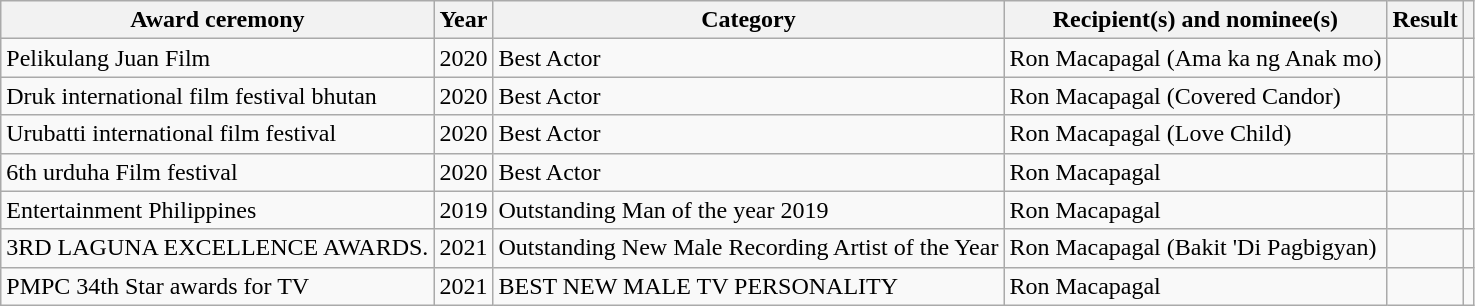<table class="wikitable">
<tr>
<th>Award ceremony</th>
<th>Year</th>
<th>Category</th>
<th>Recipient(s) and nominee(s)</th>
<th>Result</th>
<th></th>
</tr>
<tr>
<td>Pelikulang Juan Film</td>
<td>2020</td>
<td>Best Actor</td>
<td>Ron Macapagal (Ama ka ng Anak mo)</td>
<td></td>
<td></td>
</tr>
<tr>
<td>Druk international film festival bhutan</td>
<td>2020</td>
<td>Best Actor</td>
<td>Ron Macapagal (Covered Candor)</td>
<td></td>
<td></td>
</tr>
<tr>
<td>Urubatti international film festival</td>
<td>2020</td>
<td>Best Actor</td>
<td>Ron Macapagal (Love Child)</td>
<td></td>
<td></td>
</tr>
<tr>
<td>6th urduha Film festival</td>
<td>2020</td>
<td>Best Actor</td>
<td>Ron Macapagal</td>
<td></td>
<td></td>
</tr>
<tr>
<td>Entertainment Philippines</td>
<td>2019</td>
<td>Outstanding Man of the year 2019</td>
<td>Ron Macapagal</td>
<td></td>
<td></td>
</tr>
<tr>
<td>3RD LAGUNA EXCELLENCE AWARDS.</td>
<td>2021</td>
<td>Outstanding New Male Recording Artist of the Year</td>
<td>Ron Macapagal (Bakit 'Di Pagbigyan)</td>
<td></td>
<td></td>
</tr>
<tr>
<td>PMPC 34th Star awards for TV</td>
<td>2021</td>
<td>BEST NEW MALE TV PERSONALITY</td>
<td>Ron Macapagal</td>
<td></td>
<td><br></td>
</tr>
</table>
